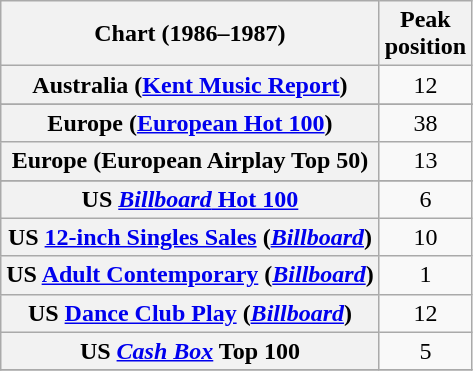<table class="wikitable sortable plainrowheaders">
<tr>
<th>Chart (1986–1987)</th>
<th>Peak<br>position</th>
</tr>
<tr>
<th scope="row">Australia (<a href='#'>Kent Music Report</a>)</th>
<td align="center">12</td>
</tr>
<tr>
</tr>
<tr>
</tr>
<tr>
</tr>
<tr>
<th scope="row">Europe (<a href='#'>European Hot 100</a>)</th>
<td align="center">38</td>
</tr>
<tr>
<th scope="row">Europe (European Airplay Top 50)</th>
<td align="center">13</td>
</tr>
<tr>
</tr>
<tr>
</tr>
<tr>
</tr>
<tr>
</tr>
<tr>
</tr>
<tr>
<th scope="row">US <a href='#'><em>Billboard</em> Hot 100</a></th>
<td align="center">6</td>
</tr>
<tr>
<th scope="row">US <a href='#'>12-inch Singles Sales</a> (<em><a href='#'>Billboard</a></em>)<br></th>
<td align="center">10</td>
</tr>
<tr>
<th scope="row">US <a href='#'>Adult Contemporary</a> (<em><a href='#'>Billboard</a></em>)</th>
<td align="center">1</td>
</tr>
<tr>
<th scope="row">US <a href='#'>Dance Club Play</a> (<em><a href='#'>Billboard</a></em>)<br></th>
<td align="center">12</td>
</tr>
<tr>
<th scope="row">US <em><a href='#'>Cash Box</a></em> Top 100</th>
<td align="center">5</td>
</tr>
<tr>
</tr>
</table>
